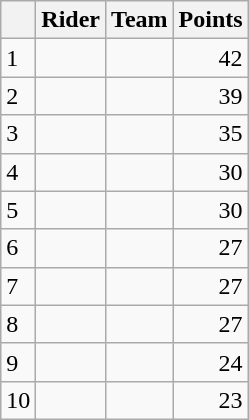<table class="wikitable">
<tr>
<th></th>
<th>Rider</th>
<th>Team</th>
<th>Points</th>
</tr>
<tr>
<td>1</td>
<td> </td>
<td></td>
<td align="right">42</td>
</tr>
<tr>
<td>2</td>
<td></td>
<td></td>
<td align="right">39</td>
</tr>
<tr>
<td>3</td>
<td></td>
<td></td>
<td align="right">35</td>
</tr>
<tr>
<td>4</td>
<td></td>
<td></td>
<td align="right">30</td>
</tr>
<tr>
<td>5</td>
<td></td>
<td></td>
<td align="right">30</td>
</tr>
<tr>
<td>6</td>
<td></td>
<td></td>
<td align="right">27</td>
</tr>
<tr>
<td>7</td>
<td></td>
<td></td>
<td align="right">27</td>
</tr>
<tr>
<td>8</td>
<td></td>
<td></td>
<td align="right">27</td>
</tr>
<tr>
<td>9</td>
<td></td>
<td></td>
<td align="right">24</td>
</tr>
<tr>
<td>10</td>
<td> </td>
<td></td>
<td align="right">23</td>
</tr>
</table>
